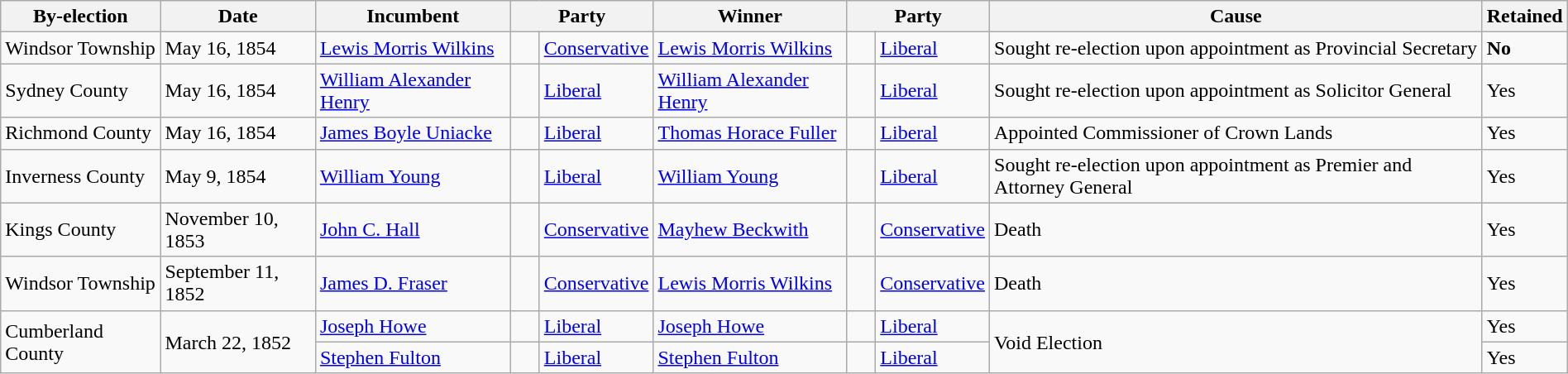<table class=wikitable style="width:100%">
<tr>
<th>By-election</th>
<th>Date</th>
<th>Incumbent</th>
<th colspan=2>Party</th>
<th>Winner</th>
<th colspan=2>Party</th>
<th>Cause</th>
<th>Retained</th>
</tr>
<tr>
<td>Windsor Township</td>
<td>May 16, 1854</td>
<td><a href='#'>Lewis Morris Wilkins</a></td>
<td>    </td>
<td><a href='#'>Conservative</a></td>
<td><a href='#'>Lewis Morris Wilkins</a></td>
<td>    </td>
<td><a href='#'>Liberal</a></td>
<td>Sought re-election upon appointment as Provincial Secretary</td>
<td><strong>No</strong></td>
</tr>
<tr>
<td>Sydney County</td>
<td>May 16, 1854</td>
<td><a href='#'>William Alexander Henry</a></td>
<td>    </td>
<td><a href='#'>Liberal</a></td>
<td><a href='#'>William Alexander Henry</a></td>
<td>    </td>
<td><a href='#'>Liberal</a></td>
<td>Sought re-election upon appointment as Solicitor General</td>
<td>Yes</td>
</tr>
<tr>
<td>Richmond County</td>
<td>May 16, 1854</td>
<td><a href='#'>James Boyle Uniacke</a></td>
<td>    </td>
<td><a href='#'>Liberal</a></td>
<td><a href='#'>Thomas Horace Fuller</a></td>
<td>    </td>
<td><a href='#'>Liberal</a></td>
<td>Appointed Commissioner of Crown Lands</td>
<td>Yes</td>
</tr>
<tr>
<td>Inverness County</td>
<td>May 9, 1854</td>
<td><a href='#'>William Young</a></td>
<td>    </td>
<td><a href='#'>Liberal</a></td>
<td><a href='#'>William Young</a></td>
<td>    </td>
<td><a href='#'>Liberal</a></td>
<td>Sought re-election upon appointment as Premier and Attorney General</td>
<td>Yes</td>
</tr>
<tr>
<td>Kings County</td>
<td>November 10, 1853</td>
<td><a href='#'>John C. Hall</a></td>
<td>    </td>
<td><a href='#'>Conservative</a></td>
<td><a href='#'>Mayhew Beckwith</a></td>
<td>    </td>
<td><a href='#'>Conservative</a></td>
<td>Death</td>
<td>Yes</td>
</tr>
<tr>
<td>Windsor Township</td>
<td>September 11, 1852</td>
<td><a href='#'>James D. Fraser</a></td>
<td>    </td>
<td><a href='#'>Conservative</a></td>
<td><a href='#'>Lewis Morris Wilkins</a></td>
<td>    </td>
<td><a href='#'>Conservative</a></td>
<td>Death</td>
<td>Yes</td>
</tr>
<tr>
<td rowspan=2>Cumberland County</td>
<td rowspan=2>March 22, 1852</td>
<td><a href='#'>Joseph Howe</a></td>
<td>    </td>
<td><a href='#'>Liberal</a></td>
<td><a href='#'>Joseph Howe</a></td>
<td>    </td>
<td><a href='#'>Liberal</a></td>
<td rowspan=2>Void Election</td>
<td>Yes</td>
</tr>
<tr>
<td><a href='#'>Stephen Fulton</a></td>
<td>    </td>
<td><a href='#'>Liberal</a></td>
<td><a href='#'>Stephen Fulton</a></td>
<td>    </td>
<td><a href='#'>Liberal</a></td>
<td>Yes</td>
</tr>
</table>
